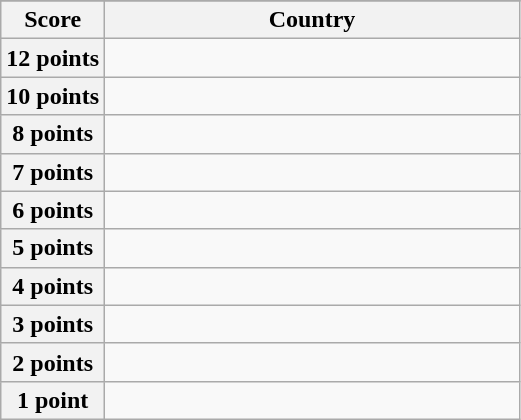<table class="wikitable">
<tr>
</tr>
<tr>
<th scope="col" width="20%">Score</th>
<th scope="col">Country</th>
</tr>
<tr>
<th scope="row">12 points</th>
<td></td>
</tr>
<tr>
<th scope="row">10 points</th>
<td></td>
</tr>
<tr>
<th scope="row">8 points</th>
<td></td>
</tr>
<tr>
<th scope="row">7 points</th>
<td></td>
</tr>
<tr>
<th scope="row">6 points</th>
<td></td>
</tr>
<tr>
<th scope="row">5 points</th>
<td></td>
</tr>
<tr>
<th scope="row">4 points</th>
<td></td>
</tr>
<tr>
<th scope="row">3 points</th>
<td></td>
</tr>
<tr>
<th scope="row">2 points</th>
<td></td>
</tr>
<tr>
<th scope="row">1 point</th>
<td></td>
</tr>
</table>
